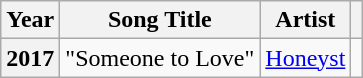<table class="wikitable plainrowheaders">
<tr>
<th scope="col">Year</th>
<th scope="col">Song Title</th>
<th scope="col">Artist</th>
<th scope="col" class="unsortable"></th>
</tr>
<tr>
<th scope="row">2017</th>
<td>"Someone to Love"</td>
<td><a href='#'>Honeyst</a></td>
<td style="text-align:center"></td>
</tr>
</table>
